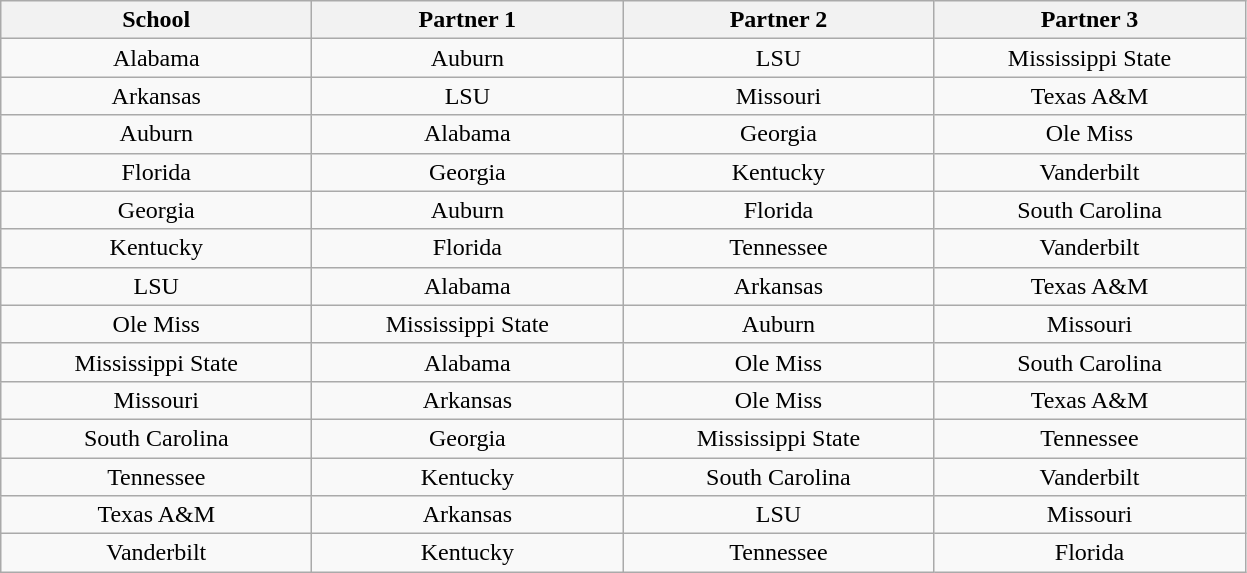<table class="wikitable sortable" style="text-align: center">
<tr>
<th style="width:200px;">School</th>
<th style="width:200px;">Partner 1</th>
<th style="width:200px;">Partner 2</th>
<th style="width:200px;">Partner 3</th>
</tr>
<tr>
<td>Alabama</td>
<td>Auburn</td>
<td>LSU</td>
<td>Mississippi State</td>
</tr>
<tr>
<td>Arkansas</td>
<td>LSU</td>
<td>Missouri</td>
<td>Texas A&M</td>
</tr>
<tr>
<td>Auburn</td>
<td>Alabama</td>
<td>Georgia</td>
<td>Ole Miss</td>
</tr>
<tr>
<td>Florida</td>
<td>Georgia</td>
<td>Kentucky</td>
<td>Vanderbilt</td>
</tr>
<tr>
<td>Georgia</td>
<td>Auburn</td>
<td>Florida</td>
<td>South Carolina</td>
</tr>
<tr>
<td>Kentucky</td>
<td>Florida</td>
<td>Tennessee</td>
<td>Vanderbilt</td>
</tr>
<tr>
<td>LSU</td>
<td>Alabama</td>
<td>Arkansas</td>
<td>Texas A&M</td>
</tr>
<tr>
<td>Ole Miss</td>
<td>Mississippi State</td>
<td>Auburn</td>
<td>Missouri</td>
</tr>
<tr>
<td>Mississippi State</td>
<td>Alabama</td>
<td>Ole Miss</td>
<td>South Carolina</td>
</tr>
<tr>
<td>Missouri</td>
<td>Arkansas</td>
<td>Ole Miss</td>
<td>Texas A&M</td>
</tr>
<tr>
<td>South Carolina</td>
<td>Georgia</td>
<td>Mississippi State</td>
<td>Tennessee</td>
</tr>
<tr>
<td>Tennessee</td>
<td>Kentucky</td>
<td>South Carolina</td>
<td>Vanderbilt</td>
</tr>
<tr>
<td>Texas A&M</td>
<td>Arkansas</td>
<td>LSU</td>
<td>Missouri</td>
</tr>
<tr>
<td>Vanderbilt</td>
<td>Kentucky</td>
<td>Tennessee</td>
<td>Florida</td>
</tr>
</table>
